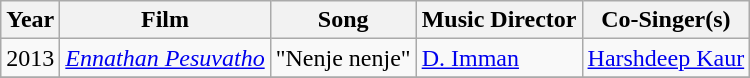<table class="wikitable">
<tr>
<th>Year</th>
<th>Film</th>
<th>Song</th>
<th>Music Director</th>
<th>Co-Singer(s)</th>
</tr>
<tr>
<td rowspan= 1>2013</td>
<td><em><a href='#'>Ennathan Pesuvatho</a></em></td>
<td>"Nenje nenje"</td>
<td><a href='#'>D. Imman</a></td>
<td><a href='#'>Harshdeep Kaur</a></td>
</tr>
<tr>
</tr>
</table>
